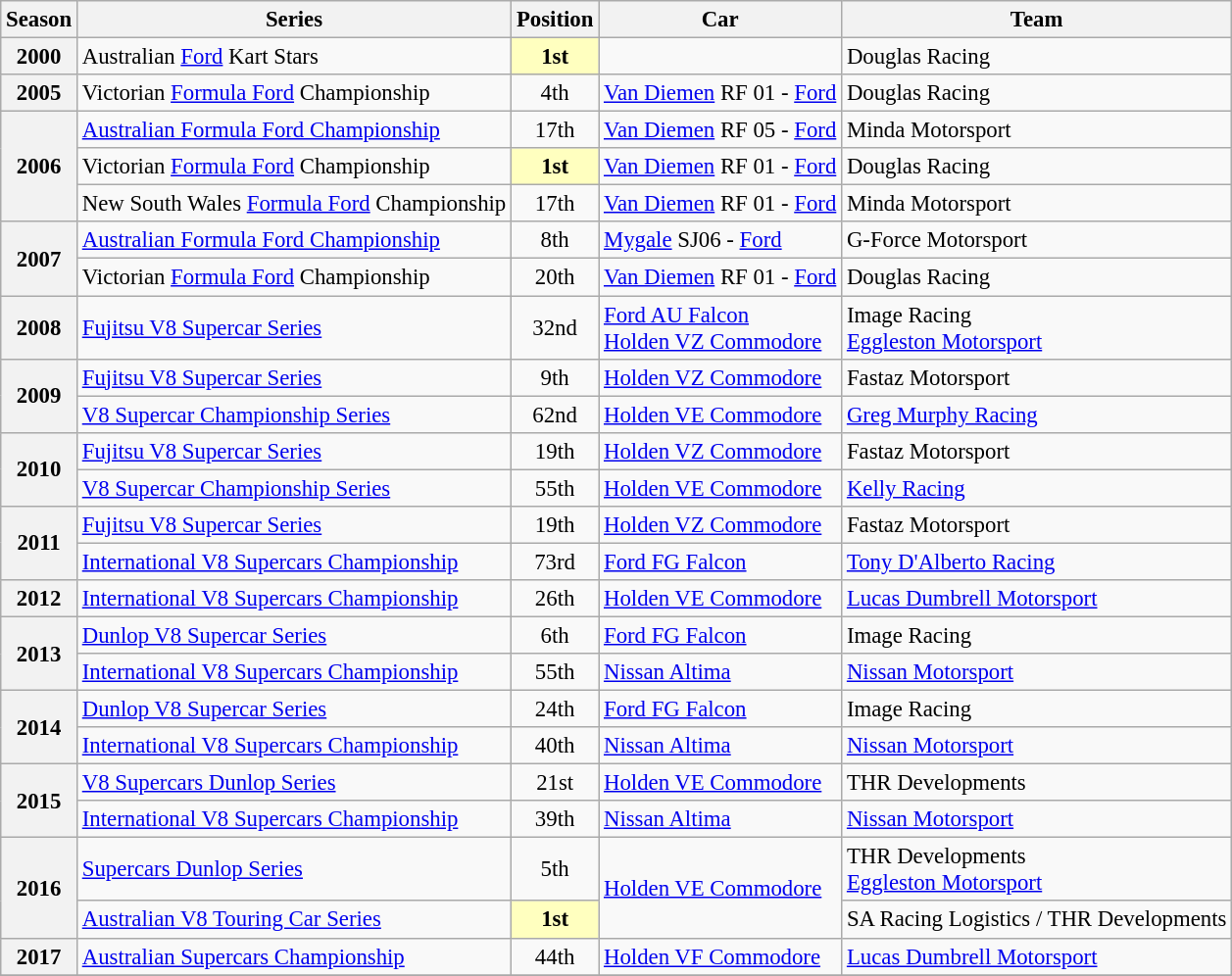<table class="wikitable" style="font-size: 95%;">
<tr>
<th>Season</th>
<th>Series</th>
<th>Position</th>
<th>Car</th>
<th>Team</th>
</tr>
<tr>
<th>2000</th>
<td>Australian <a href='#'>Ford</a> Kart Stars</td>
<td align="center" style="background:#ffffbf;"><strong>1st</strong></td>
<td></td>
<td>Douglas Racing</td>
</tr>
<tr>
<th>2005</th>
<td>Victorian <a href='#'>Formula Ford</a> Championship</td>
<td align="center">4th</td>
<td><a href='#'>Van Diemen</a> RF 01 - <a href='#'>Ford</a></td>
<td>Douglas Racing</td>
</tr>
<tr>
<th rowspan=3>2006</th>
<td><a href='#'>Australian Formula Ford Championship</a></td>
<td align="center">17th</td>
<td><a href='#'>Van Diemen</a> RF 05 - <a href='#'>Ford</a></td>
<td>Minda Motorsport</td>
</tr>
<tr>
<td>Victorian <a href='#'>Formula Ford</a> Championship</td>
<td align="center" style="background:#ffffbf;"><strong>1st</strong></td>
<td><a href='#'>Van Diemen</a> RF 01 - <a href='#'>Ford</a></td>
<td>Douglas Racing</td>
</tr>
<tr>
<td>New South Wales <a href='#'>Formula Ford</a> Championship</td>
<td align="center">17th</td>
<td><a href='#'>Van Diemen</a> RF 01 - <a href='#'>Ford</a></td>
<td>Minda Motorsport</td>
</tr>
<tr>
<th rowspan=2>2007</th>
<td><a href='#'>Australian Formula Ford Championship</a></td>
<td align="center">8th</td>
<td><a href='#'>Mygale</a> SJ06 - <a href='#'>Ford</a></td>
<td>G-Force Motorsport</td>
</tr>
<tr>
<td>Victorian <a href='#'>Formula Ford</a> Championship</td>
<td align="center">20th</td>
<td><a href='#'>Van Diemen</a> RF 01 - <a href='#'>Ford</a></td>
<td>Douglas Racing</td>
</tr>
<tr>
<th>2008</th>
<td><a href='#'>Fujitsu V8 Supercar Series</a></td>
<td align="center">32nd</td>
<td><a href='#'>Ford AU Falcon</a><br><a href='#'>Holden VZ Commodore</a></td>
<td>Image Racing<br><a href='#'>Eggleston Motorsport</a></td>
</tr>
<tr>
<th rowspan=2>2009</th>
<td><a href='#'>Fujitsu V8 Supercar Series</a></td>
<td align="center">9th</td>
<td><a href='#'>Holden VZ Commodore</a></td>
<td>Fastaz Motorsport</td>
</tr>
<tr>
<td><a href='#'>V8 Supercar Championship Series</a></td>
<td align="center">62nd</td>
<td><a href='#'>Holden VE Commodore</a></td>
<td><a href='#'>Greg Murphy Racing</a></td>
</tr>
<tr>
<th rowspan=2>2010</th>
<td><a href='#'>Fujitsu V8 Supercar Series</a></td>
<td align="center">19th</td>
<td><a href='#'>Holden VZ Commodore</a></td>
<td>Fastaz Motorsport</td>
</tr>
<tr>
<td><a href='#'>V8 Supercar Championship Series</a></td>
<td align="center">55th</td>
<td><a href='#'>Holden VE Commodore</a></td>
<td><a href='#'>Kelly Racing</a></td>
</tr>
<tr>
<th rowspan=2>2011</th>
<td><a href='#'>Fujitsu V8 Supercar Series</a></td>
<td align="center">19th</td>
<td><a href='#'>Holden VZ Commodore</a></td>
<td>Fastaz Motorsport</td>
</tr>
<tr>
<td><a href='#'>International V8 Supercars Championship</a></td>
<td align="center">73rd</td>
<td><a href='#'>Ford FG Falcon</a></td>
<td><a href='#'>Tony D'Alberto Racing</a></td>
</tr>
<tr>
<th>2012</th>
<td><a href='#'>International V8 Supercars Championship</a></td>
<td align="center">26th</td>
<td><a href='#'>Holden VE Commodore</a></td>
<td><a href='#'>Lucas Dumbrell Motorsport</a></td>
</tr>
<tr>
<th rowspan=2>2013</th>
<td><a href='#'>Dunlop V8 Supercar Series</a></td>
<td align="center">6th</td>
<td><a href='#'>Ford FG Falcon</a></td>
<td>Image Racing</td>
</tr>
<tr>
<td><a href='#'>International V8 Supercars Championship</a></td>
<td align="center">55th</td>
<td><a href='#'>Nissan Altima</a></td>
<td><a href='#'>Nissan Motorsport</a></td>
</tr>
<tr>
<th rowspan=2>2014</th>
<td><a href='#'>Dunlop V8 Supercar Series</a></td>
<td align="center">24th</td>
<td><a href='#'>Ford FG Falcon</a></td>
<td>Image Racing</td>
</tr>
<tr>
<td><a href='#'>International V8 Supercars Championship</a></td>
<td align="center">40th</td>
<td><a href='#'>Nissan Altima</a></td>
<td><a href='#'>Nissan Motorsport</a></td>
</tr>
<tr>
<th rowspan=2>2015</th>
<td><a href='#'>V8 Supercars Dunlop Series</a></td>
<td align="center">21st</td>
<td><a href='#'>Holden VE Commodore</a></td>
<td>THR Developments</td>
</tr>
<tr>
<td><a href='#'>International V8 Supercars Championship</a></td>
<td align="center">39th</td>
<td><a href='#'>Nissan Altima</a></td>
<td><a href='#'>Nissan Motorsport</a></td>
</tr>
<tr>
<th rowspan=2>2016</th>
<td><a href='#'>Supercars Dunlop Series</a></td>
<td align="center">5th</td>
<td rowspan=2><a href='#'>Holden VE Commodore</a></td>
<td>THR Developments<br><a href='#'>Eggleston Motorsport</a></td>
</tr>
<tr>
<td><a href='#'>Australian V8 Touring Car Series</a></td>
<td align="center" style="background:#ffffbf;"><strong>1st</strong></td>
<td>SA Racing Logistics / THR Developments</td>
</tr>
<tr>
<th>2017</th>
<td><a href='#'>Australian Supercars Championship</a></td>
<td align="center">44th</td>
<td><a href='#'>Holden VF Commodore</a></td>
<td><a href='#'>Lucas Dumbrell Motorsport</a></td>
</tr>
<tr>
</tr>
</table>
